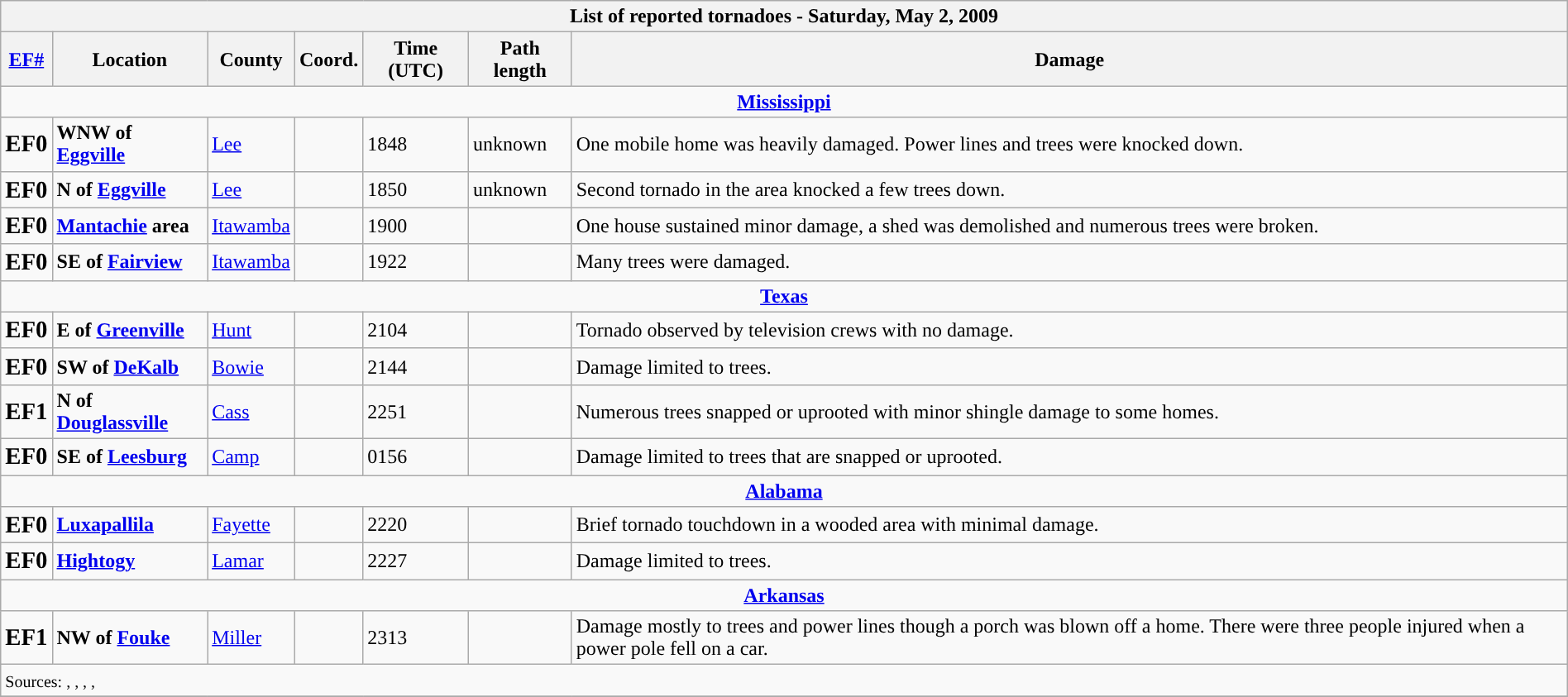<table class="wikitable collapsible" width="100%">
<tr>
<th colspan="7">List of reported tornadoes - Saturday, May 2, 2009</th>
</tr>
<tr>
<th><a href='#'>EF#</a></th>
<th>Location</th>
<th>County</th>
<th>Coord.</th>
<th>Time (UTC)</th>
<th>Path length</th>
<th>Damage</th>
</tr>
<tr>
<td colspan="7" align=center><strong><a href='#'>Mississippi</a></strong></td>
</tr>
<tr>
<td><big><strong>EF0</strong></big></td>
<td><strong>WNW of <a href='#'>Eggville</a></strong></td>
<td><a href='#'>Lee</a></td>
<td></td>
<td>1848</td>
<td>unknown</td>
<td>One mobile home was heavily damaged. Power lines and trees were knocked down.</td>
</tr>
<tr>
<td><big><strong>EF0</strong></big></td>
<td><strong>N of <a href='#'>Eggville</a></strong></td>
<td><a href='#'>Lee</a></td>
<td></td>
<td>1850</td>
<td>unknown</td>
<td>Second tornado in the area knocked a few trees down.</td>
</tr>
<tr>
<td><big><strong>EF0</strong></big></td>
<td><strong><a href='#'>Mantachie</a> area</strong></td>
<td><a href='#'>Itawamba</a></td>
<td></td>
<td>1900</td>
<td></td>
<td>One house sustained minor damage, a shed was demolished and numerous trees were broken.</td>
</tr>
<tr>
<td><big><strong>EF0</strong></big></td>
<td><strong>SE of <a href='#'>Fairview</a></strong></td>
<td><a href='#'>Itawamba</a></td>
<td></td>
<td>1922</td>
<td></td>
<td>Many trees were damaged.</td>
</tr>
<tr>
<td colspan="7" align=center><strong><a href='#'>Texas</a></strong></td>
</tr>
<tr>
<td><big><strong>EF0</strong></big></td>
<td><strong>E of <a href='#'>Greenville</a></strong></td>
<td><a href='#'>Hunt</a></td>
<td></td>
<td>2104</td>
<td></td>
<td>Tornado observed by television crews with no damage.</td>
</tr>
<tr>
<td><big><strong>EF0</strong></big></td>
<td><strong>SW of <a href='#'>DeKalb</a></strong></td>
<td><a href='#'>Bowie</a></td>
<td></td>
<td>2144</td>
<td></td>
<td>Damage limited to trees.</td>
</tr>
<tr>
<td><big><strong>EF1</strong></big></td>
<td><strong>N of <a href='#'>Douglassville</a></strong></td>
<td><a href='#'>Cass</a></td>
<td></td>
<td>2251</td>
<td></td>
<td>Numerous trees snapped or uprooted with minor shingle damage to some homes.</td>
</tr>
<tr>
<td><big><strong>EF0</strong></big></td>
<td><strong>SE of <a href='#'>Leesburg</a></strong></td>
<td><a href='#'>Camp</a></td>
<td></td>
<td>0156</td>
<td></td>
<td>Damage limited to trees that are snapped or uprooted.</td>
</tr>
<tr>
<td colspan="7" align=center><strong><a href='#'>Alabama</a></strong></td>
</tr>
<tr>
<td><big><strong>EF0</strong></big></td>
<td><strong><a href='#'>Luxapallila</a></strong></td>
<td><a href='#'>Fayette</a></td>
<td></td>
<td>2220</td>
<td></td>
<td>Brief tornado touchdown in a wooded area with minimal damage.</td>
</tr>
<tr>
<td><big><strong>EF0</strong></big></td>
<td><strong><a href='#'>Hightogy</a></strong></td>
<td><a href='#'>Lamar</a></td>
<td></td>
<td>2227</td>
<td></td>
<td>Damage limited to trees.</td>
</tr>
<tr>
<td colspan="7" align=center><strong><a href='#'>Arkansas</a></strong></td>
</tr>
<tr>
<td><big><strong>EF1</strong></big></td>
<td><strong>NW of <a href='#'>Fouke</a></strong></td>
<td><a href='#'>Miller</a></td>
<td></td>
<td>2313</td>
<td></td>
<td>Damage mostly to trees and power lines though a porch was blown off a home. There were three people injured when a power pole fell on a car.</td>
</tr>
<tr>
<td colspan="7"><small>Sources: , , , , </small></td>
</tr>
<tr>
</tr>
</table>
